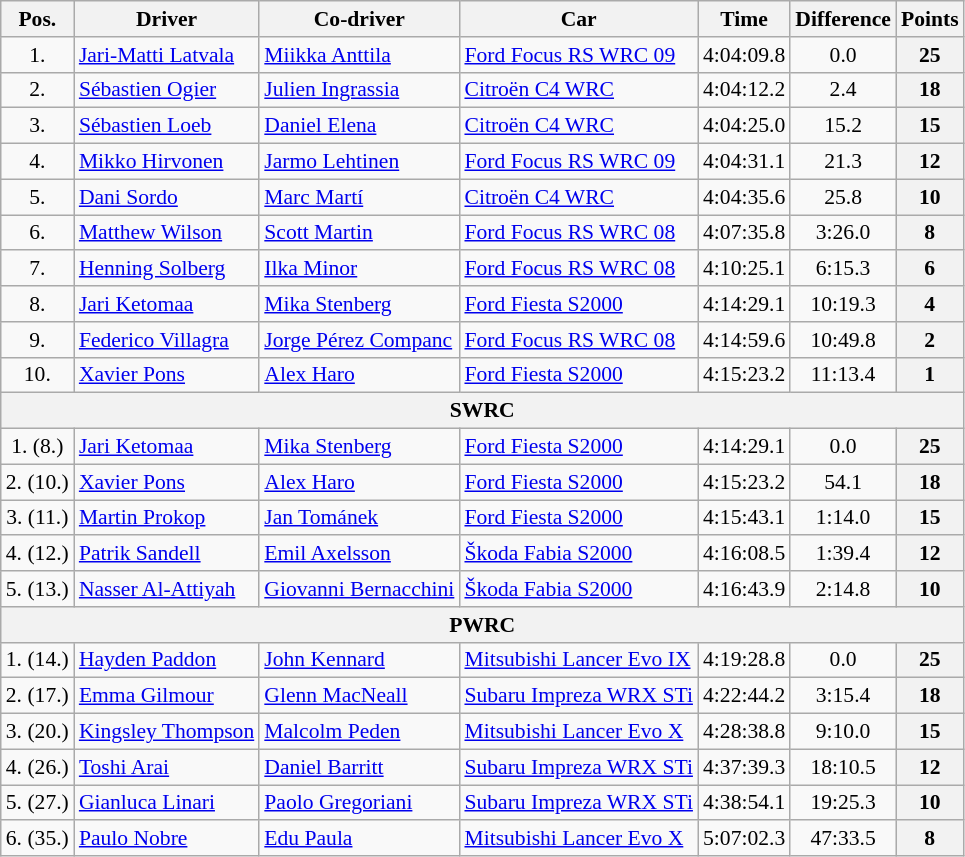<table class="wikitable" style="text-align: center; font-size: 90%; max-width: 950px;">
<tr>
<th>Pos.</th>
<th>Driver</th>
<th>Co-driver</th>
<th>Car</th>
<th>Time</th>
<th>Difference</th>
<th>Points</th>
</tr>
<tr>
<td>1.</td>
<td align="left"> <a href='#'>Jari-Matti Latvala</a></td>
<td align="left"> <a href='#'>Miikka Anttila</a></td>
<td align="left"><a href='#'>Ford Focus RS WRC 09</a></td>
<td>4:04:09.8</td>
<td>0.0</td>
<th>25</th>
</tr>
<tr>
<td>2.</td>
<td align="left"> <a href='#'>Sébastien Ogier</a></td>
<td align="left"> <a href='#'>Julien Ingrassia</a></td>
<td align="left"><a href='#'>Citroën C4 WRC</a></td>
<td>4:04:12.2</td>
<td>2.4</td>
<th>18</th>
</tr>
<tr>
<td>3.</td>
<td align="left"> <a href='#'>Sébastien Loeb</a></td>
<td align="left"> <a href='#'>Daniel Elena</a></td>
<td align="left"><a href='#'>Citroën C4 WRC</a></td>
<td>4:04:25.0</td>
<td>15.2</td>
<th>15</th>
</tr>
<tr>
<td>4.</td>
<td align="left"> <a href='#'>Mikko Hirvonen</a></td>
<td align="left"> <a href='#'>Jarmo Lehtinen</a></td>
<td align="left"><a href='#'>Ford Focus RS WRC 09</a></td>
<td>4:04:31.1</td>
<td>21.3</td>
<th>12</th>
</tr>
<tr>
<td>5.</td>
<td align="left"> <a href='#'>Dani Sordo</a></td>
<td align="left"> <a href='#'>Marc Martí</a></td>
<td align="left"><a href='#'>Citroën C4 WRC</a></td>
<td>4:04:35.6</td>
<td>25.8</td>
<th>10</th>
</tr>
<tr>
<td>6.</td>
<td align="left"> <a href='#'>Matthew Wilson</a></td>
<td align="left"> <a href='#'>Scott Martin</a></td>
<td align="left"><a href='#'>Ford Focus RS WRC 08</a></td>
<td>4:07:35.8</td>
<td>3:26.0</td>
<th>8</th>
</tr>
<tr>
<td>7.</td>
<td align="left"> <a href='#'>Henning Solberg</a></td>
<td align="left"> <a href='#'>Ilka Minor</a></td>
<td align="left"><a href='#'>Ford Focus RS WRC 08</a></td>
<td>4:10:25.1</td>
<td>6:15.3</td>
<th>6</th>
</tr>
<tr>
<td>8.</td>
<td align="left"> <a href='#'>Jari Ketomaa</a></td>
<td align="left"> <a href='#'>Mika Stenberg</a></td>
<td align="left"><a href='#'>Ford Fiesta S2000</a></td>
<td>4:14:29.1</td>
<td>10:19.3</td>
<th>4</th>
</tr>
<tr>
<td>9.</td>
<td align="left"> <a href='#'>Federico Villagra</a></td>
<td align="left"> <a href='#'>Jorge Pérez Companc</a></td>
<td align="left"><a href='#'>Ford Focus RS WRC 08</a></td>
<td>4:14:59.6</td>
<td>10:49.8</td>
<th>2</th>
</tr>
<tr>
<td>10.</td>
<td align="left"> <a href='#'>Xavier Pons</a></td>
<td align="left"> <a href='#'>Alex Haro</a></td>
<td align="left"><a href='#'>Ford Fiesta S2000</a></td>
<td>4:15:23.2</td>
<td>11:13.4</td>
<th>1</th>
</tr>
<tr>
<th colspan=7>SWRC</th>
</tr>
<tr>
<td>1. (8.)</td>
<td align="left"> <a href='#'>Jari Ketomaa</a></td>
<td align="left"> <a href='#'>Mika Stenberg</a></td>
<td align="left"><a href='#'>Ford Fiesta S2000</a></td>
<td>4:14:29.1</td>
<td>0.0</td>
<th>25</th>
</tr>
<tr>
<td>2. (10.)</td>
<td align="left"> <a href='#'>Xavier Pons</a></td>
<td align="left"> <a href='#'>Alex Haro</a></td>
<td align="left"><a href='#'>Ford Fiesta S2000</a></td>
<td>4:15:23.2</td>
<td>54.1</td>
<th>18</th>
</tr>
<tr>
<td>3. (11.)</td>
<td align="left"> <a href='#'>Martin Prokop</a></td>
<td align="left"> <a href='#'>Jan Tománek</a></td>
<td align="left"><a href='#'>Ford Fiesta S2000</a></td>
<td>4:15:43.1</td>
<td>1:14.0</td>
<th>15</th>
</tr>
<tr>
<td>4. (12.)</td>
<td align="left"> <a href='#'>Patrik Sandell</a></td>
<td align="left"> <a href='#'>Emil Axelsson</a></td>
<td align="left"><a href='#'>Škoda Fabia S2000</a></td>
<td>4:16:08.5</td>
<td>1:39.4</td>
<th>12</th>
</tr>
<tr>
<td>5. (13.)</td>
<td align="left"> <a href='#'>Nasser Al-Attiyah</a></td>
<td align="left"> <a href='#'>Giovanni Bernacchini</a></td>
<td align="left"><a href='#'>Škoda Fabia S2000</a></td>
<td>4:16:43.9</td>
<td>2:14.8</td>
<th>10</th>
</tr>
<tr>
<th colspan=7>PWRC</th>
</tr>
<tr>
<td>1. (14.)</td>
<td align="left"> <a href='#'>Hayden Paddon</a></td>
<td align="left"> <a href='#'>John Kennard</a></td>
<td align="left"><a href='#'>Mitsubishi Lancer Evo IX</a></td>
<td>4:19:28.8</td>
<td>0.0</td>
<th>25</th>
</tr>
<tr>
<td>2. (17.)</td>
<td align="left"> <a href='#'>Emma Gilmour</a></td>
<td align="left"> <a href='#'>Glenn MacNeall</a></td>
<td align="left"><a href='#'>Subaru Impreza WRX STi</a></td>
<td>4:22:44.2</td>
<td>3:15.4</td>
<th>18</th>
</tr>
<tr>
<td>3. (20.)</td>
<td align="left"> <a href='#'>Kingsley Thompson</a></td>
<td align="left"> <a href='#'>Malcolm Peden</a></td>
<td align="left"><a href='#'>Mitsubishi Lancer Evo X</a></td>
<td>4:28:38.8</td>
<td>9:10.0</td>
<th>15</th>
</tr>
<tr>
<td>4. (26.)</td>
<td align="left"> <a href='#'>Toshi Arai</a></td>
<td align="left"> <a href='#'>Daniel Barritt</a></td>
<td align="left"><a href='#'>Subaru Impreza WRX STi</a></td>
<td>4:37:39.3</td>
<td>18:10.5</td>
<th>12</th>
</tr>
<tr>
<td>5. (27.)</td>
<td align="left"> <a href='#'>Gianluca Linari</a></td>
<td align="left"> <a href='#'>Paolo Gregoriani</a></td>
<td align="left"><a href='#'>Subaru Impreza WRX STi</a></td>
<td>4:38:54.1</td>
<td>19:25.3</td>
<th>10</th>
</tr>
<tr>
<td>6. (35.)</td>
<td align="left"> <a href='#'>Paulo Nobre</a></td>
<td align="left"> <a href='#'>Edu Paula</a></td>
<td align="left"><a href='#'>Mitsubishi Lancer Evo X</a></td>
<td>5:07:02.3</td>
<td>47:33.5</td>
<th>8</th>
</tr>
</table>
